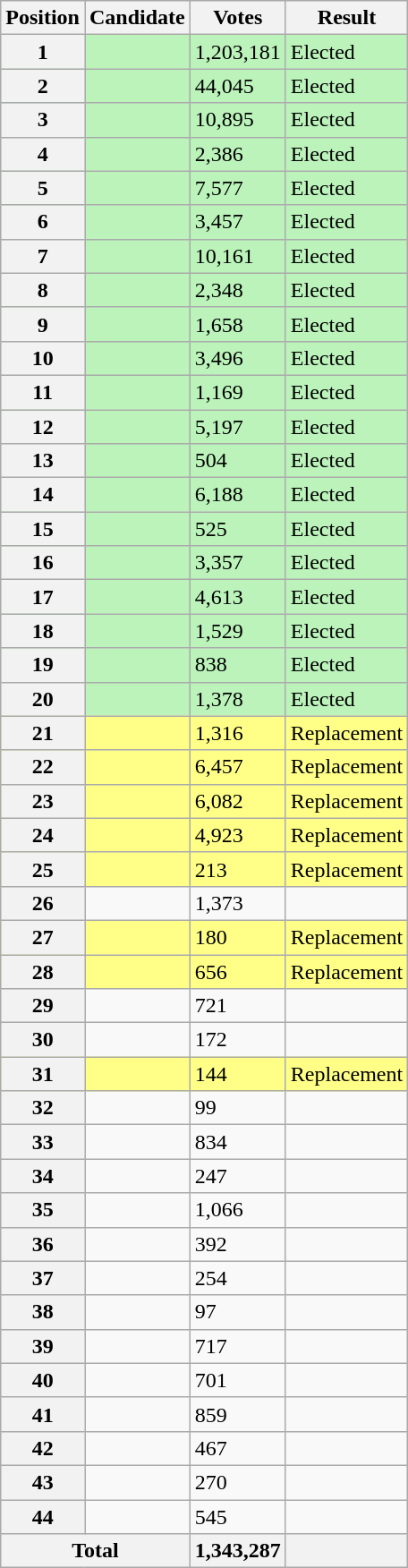<table class="wikitable sortable col3right">
<tr>
<th scope="col">Position</th>
<th scope="col">Candidate</th>
<th scope="col">Votes</th>
<th scope="col">Result</th>
</tr>
<tr bgcolor=bbf3bb>
<th scope="row">1</th>
<td></td>
<td>1,203,181</td>
<td>Elected</td>
</tr>
<tr bgcolor=bbf3bb>
<th scope="row">2</th>
<td></td>
<td>44,045</td>
<td>Elected</td>
</tr>
<tr bgcolor=bbf3bb>
<th scope="row">3</th>
<td></td>
<td>10,895</td>
<td>Elected</td>
</tr>
<tr bgcolor=bbf3bb>
<th scope="row">4</th>
<td></td>
<td>2,386</td>
<td>Elected</td>
</tr>
<tr bgcolor=bbf3bb>
<th scope="row">5</th>
<td></td>
<td>7,577</td>
<td>Elected</td>
</tr>
<tr bgcolor=bbf3bb>
<th scope="row">6</th>
<td></td>
<td>3,457</td>
<td>Elected</td>
</tr>
<tr bgcolor=bbf3bb>
<th scope="row">7</th>
<td></td>
<td>10,161</td>
<td>Elected</td>
</tr>
<tr bgcolor=bbf3bb>
<th scope="row">8</th>
<td></td>
<td>2,348</td>
<td>Elected</td>
</tr>
<tr bgcolor=bbf3bb>
<th scope="row">9</th>
<td></td>
<td>1,658</td>
<td>Elected</td>
</tr>
<tr bgcolor=bbf3bb>
<th scope="row">10</th>
<td></td>
<td>3,496</td>
<td>Elected</td>
</tr>
<tr bgcolor=bbf3bb>
<th scope="row">11</th>
<td></td>
<td>1,169</td>
<td>Elected</td>
</tr>
<tr bgcolor=bbf3bb>
<th scope="row">12</th>
<td></td>
<td>5,197</td>
<td>Elected</td>
</tr>
<tr bgcolor=bbf3bb>
<th scope="row">13</th>
<td></td>
<td>504</td>
<td>Elected</td>
</tr>
<tr bgcolor=bbf3bb>
<th scope="row">14</th>
<td></td>
<td>6,188</td>
<td>Elected</td>
</tr>
<tr bgcolor=bbf3bb>
<th scope="row">15</th>
<td></td>
<td>525</td>
<td>Elected</td>
</tr>
<tr bgcolor=bbf3bb>
<th scope="row">16</th>
<td></td>
<td>3,357</td>
<td>Elected</td>
</tr>
<tr bgcolor=bbf3bb>
<th scope="row">17</th>
<td></td>
<td>4,613</td>
<td>Elected</td>
</tr>
<tr bgcolor=bbf3bb>
<th scope="row">18</th>
<td></td>
<td>1,529</td>
<td>Elected</td>
</tr>
<tr bgcolor=bbf3bb>
<th scope="row">19</th>
<td></td>
<td>838</td>
<td>Elected</td>
</tr>
<tr bgcolor=bbf3bb>
<th scope="row">20</th>
<td></td>
<td>1,378</td>
<td>Elected</td>
</tr>
<tr bgcolor=#FF8>
<th scope="row">21</th>
<td></td>
<td>1,316</td>
<td>Replacement</td>
</tr>
<tr bgcolor=#FF8>
<th scope="row">22</th>
<td></td>
<td>6,457</td>
<td>Replacement</td>
</tr>
<tr bgcolor=#FF8>
<th scope="row">23</th>
<td></td>
<td>6,082</td>
<td>Replacement</td>
</tr>
<tr bgcolor=#FF8>
<th scope="row">24</th>
<td></td>
<td>4,923</td>
<td>Replacement</td>
</tr>
<tr bgcolor=#FF8>
<th scope="row">25</th>
<td></td>
<td>213</td>
<td>Replacement</td>
</tr>
<tr>
<th scope="row">26</th>
<td></td>
<td>1,373</td>
<td></td>
</tr>
<tr bgcolor=#FF8>
<th scope="row">27</th>
<td></td>
<td>180</td>
<td>Replacement</td>
</tr>
<tr bgcolor=#FF8>
<th scope="row">28</th>
<td></td>
<td>656</td>
<td>Replacement</td>
</tr>
<tr>
<th scope="row">29</th>
<td></td>
<td>721</td>
<td></td>
</tr>
<tr>
<th scope="row">30</th>
<td></td>
<td>172</td>
<td></td>
</tr>
<tr bgcolor=#FF8>
<th scope="row">31</th>
<td></td>
<td>144</td>
<td>Replacement</td>
</tr>
<tr>
<th scope="row">32</th>
<td></td>
<td>99</td>
<td></td>
</tr>
<tr>
<th scope="row">33</th>
<td></td>
<td>834</td>
<td></td>
</tr>
<tr>
<th scope="row">34</th>
<td></td>
<td>247</td>
<td></td>
</tr>
<tr>
<th scope="row">35</th>
<td></td>
<td>1,066</td>
<td></td>
</tr>
<tr>
<th scope="row">36</th>
<td></td>
<td>392</td>
<td></td>
</tr>
<tr>
<th scope="row">37</th>
<td></td>
<td>254</td>
<td></td>
</tr>
<tr>
<th scope="row">38</th>
<td></td>
<td>97</td>
<td></td>
</tr>
<tr>
<th scope="row">39</th>
<td></td>
<td>717</td>
<td></td>
</tr>
<tr>
<th scope="row">40</th>
<td></td>
<td>701</td>
<td></td>
</tr>
<tr>
<th scope="row">41</th>
<td></td>
<td>859</td>
<td></td>
</tr>
<tr>
<th scope="row">42</th>
<td></td>
<td>467</td>
<td></td>
</tr>
<tr>
<th scope="row">43</th>
<td></td>
<td>270</td>
<td></td>
</tr>
<tr>
<th scope="row">44</th>
<td></td>
<td>545</td>
<td></td>
</tr>
<tr class=sortbottom>
<th scope="row" colspan="2">Total</th>
<th style="text-align:right">1,343,287</th>
<th></th>
</tr>
</table>
